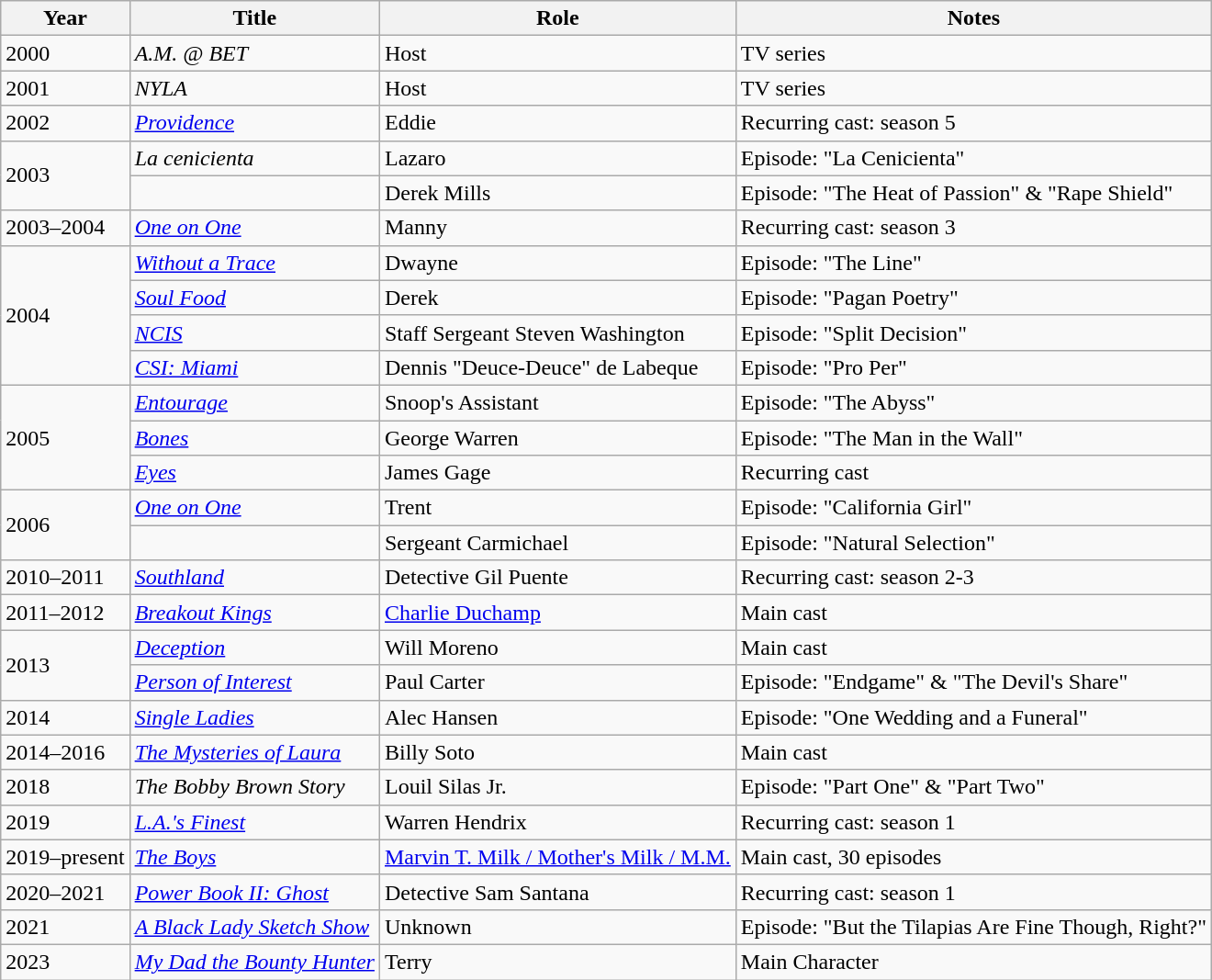<table class="wikitable sortable">
<tr>
<th>Year</th>
<th>Title</th>
<th>Role</th>
<th class="unsortable">Notes</th>
</tr>
<tr>
<td>2000</td>
<td><em>A.M. @ BET</em></td>
<td>Host</td>
<td>TV series</td>
</tr>
<tr>
<td>2001</td>
<td><em>NYLA</em></td>
<td>Host</td>
<td>TV series</td>
</tr>
<tr>
<td>2002</td>
<td><em><a href='#'>Providence</a></em></td>
<td>Eddie</td>
<td>Recurring cast: season 5</td>
</tr>
<tr>
<td rowspan="2">2003</td>
<td><em>La cenicienta</em></td>
<td>Lazaro</td>
<td>Episode: "La Cenicienta"</td>
</tr>
<tr>
<td><em></em></td>
<td>Derek Mills</td>
<td>Episode: "The Heat of Passion" & "Rape Shield"</td>
</tr>
<tr>
<td>2003–2004</td>
<td><em><a href='#'>One on One</a></em></td>
<td>Manny</td>
<td>Recurring cast: season 3</td>
</tr>
<tr>
<td rowspan="4">2004</td>
<td><em><a href='#'>Without a Trace</a></em></td>
<td>Dwayne</td>
<td>Episode: "The Line"</td>
</tr>
<tr>
<td><em><a href='#'>Soul Food</a></em></td>
<td>Derek</td>
<td>Episode: "Pagan Poetry"</td>
</tr>
<tr>
<td><em><a href='#'>NCIS</a></em></td>
<td>Staff Sergeant Steven Washington</td>
<td>Episode: "Split Decision"</td>
</tr>
<tr>
<td><em><a href='#'>CSI: Miami</a></em></td>
<td>Dennis "Deuce-Deuce" de Labeque</td>
<td>Episode: "Pro Per"</td>
</tr>
<tr>
<td rowspan="3">2005</td>
<td><em><a href='#'>Entourage</a></em></td>
<td>Snoop's Assistant</td>
<td>Episode: "The Abyss"</td>
</tr>
<tr>
<td><em><a href='#'>Bones</a></em></td>
<td>George Warren</td>
<td>Episode: "The Man in the Wall"</td>
</tr>
<tr>
<td><em><a href='#'>Eyes</a></em></td>
<td>James Gage</td>
<td>Recurring cast</td>
</tr>
<tr>
<td rowspan="2">2006</td>
<td><em><a href='#'>One on One</a></em></td>
<td>Trent</td>
<td>Episode: "California Girl"</td>
</tr>
<tr>
<td><em></em></td>
<td>Sergeant Carmichael</td>
<td>Episode: "Natural Selection"</td>
</tr>
<tr>
<td>2010–2011</td>
<td><em><a href='#'>Southland</a></em></td>
<td>Detective Gil Puente</td>
<td>Recurring cast: season 2-3</td>
</tr>
<tr>
<td>2011–2012</td>
<td><em><a href='#'>Breakout Kings</a></em></td>
<td><a href='#'>Charlie Duchamp</a></td>
<td>Main cast</td>
</tr>
<tr>
<td rowspan="2">2013</td>
<td><em><a href='#'>Deception</a></em></td>
<td>Will Moreno</td>
<td>Main cast</td>
</tr>
<tr>
<td><em><a href='#'>Person of Interest</a></em></td>
<td>Paul Carter</td>
<td>Episode: "Endgame" & "The Devil's Share"</td>
</tr>
<tr>
<td>2014</td>
<td><em><a href='#'>Single Ladies</a></em></td>
<td>Alec Hansen</td>
<td>Episode: "One Wedding and a Funeral"</td>
</tr>
<tr>
<td>2014–2016</td>
<td><em><a href='#'>The Mysteries of Laura</a></em></td>
<td>Billy Soto</td>
<td>Main cast</td>
</tr>
<tr>
<td>2018</td>
<td><em>The Bobby Brown Story</em></td>
<td>Louil Silas Jr.</td>
<td>Episode: "Part One" & "Part Two"</td>
</tr>
<tr>
<td>2019</td>
<td><em><a href='#'>L.A.'s Finest</a></em></td>
<td>Warren Hendrix</td>
<td>Recurring cast: season 1</td>
</tr>
<tr>
<td>2019–present</td>
<td><em><a href='#'>The Boys</a></em></td>
<td><a href='#'>Marvin T. Milk / Mother's Milk / M.M.</a></td>
<td>Main cast, 30 episodes</td>
</tr>
<tr>
<td>2020–2021</td>
<td><em><a href='#'>Power Book II: Ghost</a></em></td>
<td>Detective Sam Santana</td>
<td>Recurring cast: season 1</td>
</tr>
<tr>
<td>2021</td>
<td><em><a href='#'>A Black Lady Sketch Show</a></em></td>
<td>Unknown</td>
<td>Episode: "But the Tilapias Are Fine Though, Right?"</td>
</tr>
<tr>
<td>2023</td>
<td><em><a href='#'>My Dad the Bounty Hunter</a></em></td>
<td>Terry</td>
<td>Main Character</td>
</tr>
</table>
